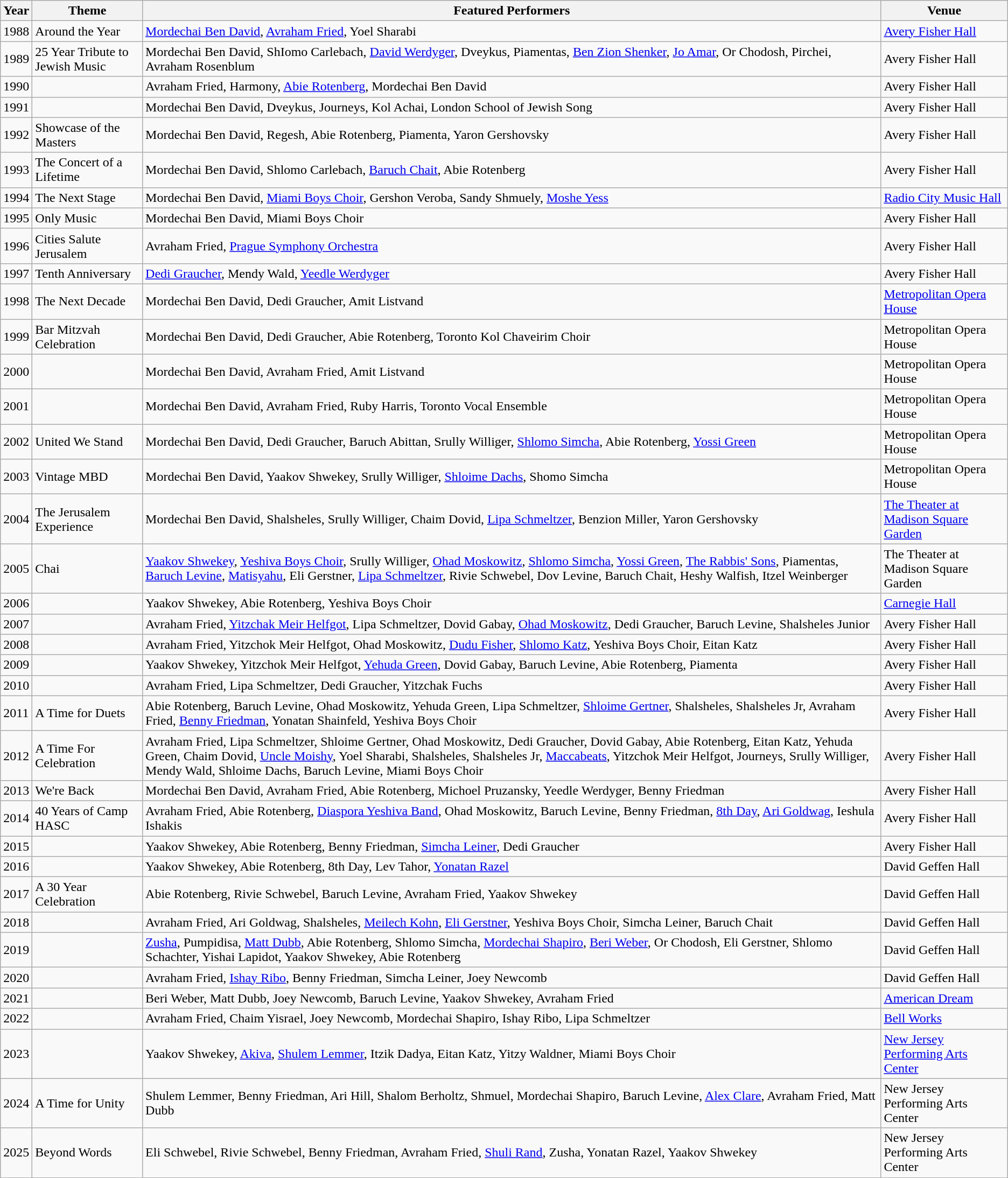<table class="wikitable sortable">
<tr>
<th>Year</th>
<th>Theme</th>
<th>Featured Performers</th>
<th>Venue</th>
</tr>
<tr>
<td>1988</td>
<td>Around the Year</td>
<td><a href='#'>Mordechai Ben David</a>, <a href='#'>Avraham Fried</a>, Yoel Sharabi</td>
<td><a href='#'>Avery Fisher Hall</a></td>
</tr>
<tr>
<td>1989</td>
<td>25 Year Tribute to Jewish Music</td>
<td>Mordechai Ben David, ShIomo Carlebach, <a href='#'>David Werdyger</a>, Dveykus, Piamentas, <a href='#'>Ben Zion Shenker</a>, <a href='#'>Jo Amar</a>, Or Chodosh, Pirchei, Avraham Rosenblum</td>
<td>Avery Fisher Hall</td>
</tr>
<tr>
<td>1990</td>
<td></td>
<td>Avraham Fried, Harmony, <a href='#'>Abie Rotenberg</a>, Mordechai Ben David</td>
<td>Avery Fisher Hall</td>
</tr>
<tr>
<td>1991</td>
<td></td>
<td>Mordechai Ben David, Dveykus, Journeys, Kol Achai, London School of Jewish Song</td>
<td>Avery Fisher Hall</td>
</tr>
<tr>
<td>1992</td>
<td>Showcase of the Masters</td>
<td>Mordechai Ben David, Regesh, Abie Rotenberg, Piamenta, Yaron Gershovsky</td>
<td>Avery Fisher Hall</td>
</tr>
<tr>
<td>1993</td>
<td>The Concert of a Lifetime</td>
<td>Mordechai Ben David, Shlomo Carlebach, <a href='#'>Baruch Chait</a>, Abie Rotenberg</td>
<td>Avery Fisher Hall</td>
</tr>
<tr>
<td>1994</td>
<td>The Next Stage</td>
<td>Mordechai Ben David, <a href='#'>Miami Boys Choir</a>, Gershon Veroba, Sandy Shmuely, <a href='#'>Moshe Yess</a></td>
<td><a href='#'>Radio City Music Hall</a></td>
</tr>
<tr>
<td>1995</td>
<td>Only Music</td>
<td>Mordechai Ben David, Miami Boys Choir</td>
<td>Avery Fisher Hall</td>
</tr>
<tr>
<td>1996</td>
<td>Cities Salute Jerusalem</td>
<td>Avraham Fried, <a href='#'>Prague Symphony Orchestra</a></td>
<td>Avery Fisher Hall</td>
</tr>
<tr>
<td>1997</td>
<td>Tenth Anniversary</td>
<td><a href='#'>Dedi Graucher</a>, Mendy Wald, <a href='#'>Yeedle Werdyger</a></td>
<td>Avery Fisher Hall</td>
</tr>
<tr>
<td>1998</td>
<td>The Next Decade</td>
<td>Mordechai Ben David, Dedi Graucher, Amit Listvand</td>
<td><a href='#'>Metropolitan Opera House</a></td>
</tr>
<tr>
<td>1999</td>
<td>Bar Mitzvah Celebration</td>
<td>Mordechai Ben David, Dedi Graucher, Abie Rotenberg, Toronto Kol Chaveirim Choir</td>
<td>Metropolitan Opera House</td>
</tr>
<tr>
<td>2000</td>
<td></td>
<td>Mordechai Ben David, Avraham Fried, Amit Listvand</td>
<td>Metropolitan Opera House</td>
</tr>
<tr>
<td>2001</td>
<td></td>
<td>Mordechai Ben David, Avraham Fried, Ruby Harris, Toronto Vocal Ensemble</td>
<td>Metropolitan Opera House</td>
</tr>
<tr>
<td>2002</td>
<td>United We Stand</td>
<td>Mordechai Ben David, Dedi Graucher, Baruch Abittan, Srully Williger, <a href='#'>Shlomo Simcha</a>, Abie Rotenberg, <a href='#'>Yossi Green</a></td>
<td>Metropolitan Opera House</td>
</tr>
<tr>
<td>2003</td>
<td>Vintage MBD</td>
<td>Mordechai Ben David, Yaakov Shwekey, Srully Williger, <a href='#'>Shloime  Dachs</a>, Shomo Simcha</td>
<td>Metropolitan Opera House</td>
</tr>
<tr>
<td>2004</td>
<td>The Jerusalem Experience</td>
<td>Mordechai Ben David, Shalsheles, Srully Williger, Chaim Dovid,  <a href='#'>Lipa Schmeltzer</a>, Benzion Miller, Yaron Gershovsky</td>
<td><a href='#'>The Theater at Madison Square Garden</a></td>
</tr>
<tr>
<td>2005</td>
<td>Chai</td>
<td><a href='#'>Yaakov Shwekey</a>, <a href='#'>Yeshiva Boys Choir</a>, Srully Williger, <a href='#'>Ohad Moskowitz</a>, <a href='#'>Shlomo Simcha</a>, <a href='#'>Yossi Green</a>, <a href='#'>The Rabbis' Sons</a>, Piamentas, <a href='#'>Baruch Levine</a>, <a href='#'>Matisyahu</a>, Eli Gerstner, <a href='#'>Lipa Schmeltzer</a>, Rivie Schwebel, Dov Levine, Baruch Chait, Heshy Walfish, Itzel Weinberger</td>
<td>The Theater at Madison Square Garden</td>
</tr>
<tr>
<td>2006</td>
<td></td>
<td>Yaakov Shwekey, Abie Rotenberg, Yeshiva Boys Choir</td>
<td><a href='#'>Carnegie Hall</a></td>
</tr>
<tr>
<td>2007</td>
<td></td>
<td>Avraham Fried, <a href='#'>Yitzchak Meir Helfgot</a>, Lipa Schmeltzer, Dovid Gabay, <a href='#'>Ohad Moskowitz</a>, Dedi Graucher, Baruch Levine, Shalsheles Junior</td>
<td>Avery Fisher Hall</td>
</tr>
<tr>
<td>2008</td>
<td></td>
<td>Avraham Fried, Yitzchok Meir Helfgot, Ohad Moskowitz, <a href='#'>Dudu Fisher</a>, <a href='#'>Shlomo Katz</a>, Yeshiva Boys Choir, Eitan Katz</td>
<td>Avery Fisher Hall</td>
</tr>
<tr>
<td>2009</td>
<td></td>
<td>Yaakov Shwekey, Yitzchok Meir Helfgot, <a href='#'>Yehuda Green</a>, Dovid Gabay, Baruch Levine, Abie Rotenberg, Piamenta</td>
<td>Avery Fisher Hall</td>
</tr>
<tr>
<td>2010</td>
<td></td>
<td>Avraham Fried, Lipa Schmeltzer, Dedi Graucher, Yitzchak Fuchs</td>
<td>Avery Fisher Hall</td>
</tr>
<tr>
<td>2011</td>
<td>A Time for Duets</td>
<td>Abie Rotenberg, Baruch Levine, Ohad Moskowitz, Yehuda Green, Lipa Schmeltzer, <a href='#'>Shloime Gertner</a>, Shalsheles, Shalsheles Jr, Avraham Fried, <a href='#'>Benny Friedman</a>, Yonatan Shainfeld, Yeshiva Boys Choir</td>
<td>Avery Fisher Hall</td>
</tr>
<tr>
<td>2012</td>
<td>A Time For Celebration</td>
<td>Avraham Fried, Lipa Schmeltzer, Shloime Gertner, Ohad Moskowitz, Dedi Graucher, Dovid Gabay, Abie Rotenberg, Eitan Katz, Yehuda Green, Chaim Dovid, <a href='#'>Uncle Moishy</a>, Yoel Sharabi, Shalsheles, Shalsheles Jr, <a href='#'>Maccabeats</a>, Yitzchok Meir Helfgot, Journeys, Srully Williger, Mendy Wald, Shloime Dachs, Baruch Levine, Miami Boys Choir</td>
<td>Avery Fisher Hall</td>
</tr>
<tr>
<td>2013</td>
<td>We're Back</td>
<td>Mordechai Ben David, Avraham Fried, Abie Rotenberg, Michoel Pruzansky, Yeedle Werdyger, Benny Friedman</td>
<td>Avery Fisher Hall</td>
</tr>
<tr>
<td>2014</td>
<td>40 Years of Camp HASC</td>
<td>Avraham Fried, Abie Rotenberg, <a href='#'>Diaspora Yeshiva Band</a>, Ohad Moskowitz, Baruch Levine, Benny Friedman, <a href='#'>8th Day</a>, <a href='#'>Ari Goldwag</a>, Ieshula Ishakis</td>
<td>Avery Fisher Hall</td>
</tr>
<tr>
<td>2015</td>
<td></td>
<td>Yaakov Shwekey, Abie Rotenberg, Benny Friedman, <a href='#'>Simcha  Leiner</a>, Dedi Graucher</td>
<td>Avery Fisher Hall</td>
</tr>
<tr>
<td>2016</td>
<td></td>
<td>Yaakov Shwekey, Abie Rotenberg, 8th Day, Lev Tahor, <a href='#'>Yonatan Razel</a></td>
<td>David Geffen Hall</td>
</tr>
<tr>
<td>2017</td>
<td>A 30 Year Celebration</td>
<td>Abie Rotenberg, Rivie Schwebel, Baruch Levine, Avraham Fried, Yaakov Shwekey</td>
<td>David Geffen Hall</td>
</tr>
<tr>
<td>2018</td>
<td></td>
<td>Avraham Fried, Ari Goldwag, Shalsheles, <a href='#'>Meilech Kohn</a>, <a href='#'>Eli Gerstner</a>, Yeshiva Boys Choir, Simcha Leiner, Baruch Chait</td>
<td>David Geffen Hall</td>
</tr>
<tr>
<td>2019</td>
<td></td>
<td><a href='#'>Zusha</a>, Pumpidisa, <a href='#'>Matt Dubb</a>, Abie Rotenberg, Shlomo Simcha, <a href='#'>Mordechai Shapiro</a>, <a href='#'>Beri Weber</a>, Or Chodosh, Eli Gerstner, Shlomo Schachter, Yishai Lapidot, Yaakov Shwekey, Abie Rotenberg</td>
<td>David Geffen Hall</td>
</tr>
<tr>
<td>2020</td>
<td></td>
<td>Avraham Fried, <a href='#'>Ishay Ribo</a>, Benny Friedman, Simcha Leiner, Joey Newcomb</td>
<td>David Geffen Hall</td>
</tr>
<tr>
<td>2021</td>
<td></td>
<td>Beri Weber, Matt Dubb, Joey Newcomb, Baruch Levine, Yaakov Shwekey, Avraham Fried</td>
<td><a href='#'>American Dream</a></td>
</tr>
<tr>
<td>2022</td>
<td></td>
<td>Avraham Fried, Chaim Yisrael, Joey Newcomb, Mordechai Shapiro, Ishay Ribo, Lipa Schmeltzer</td>
<td><a href='#'>Bell Works</a></td>
</tr>
<tr>
<td>2023</td>
<td></td>
<td>Yaakov Shwekey, <a href='#'>Akiva</a>, <a href='#'>Shulem Lemmer</a>, Itzik Dadya, Eitan Katz, Yitzy Waldner, Miami Boys Choir</td>
<td><a href='#'>New Jersey Performing Arts Center</a></td>
</tr>
<tr>
<td>2024</td>
<td>A Time for Unity</td>
<td>Shulem Lemmer, Benny Friedman, Ari Hill, Shalom Berholtz, Shmuel, Mordechai Shapiro, Baruch Levine, <a href='#'>Alex Clare</a>, Avraham Fried, Matt Dubb</td>
<td>New Jersey Performing Arts Center</td>
</tr>
<tr>
<td>2025</td>
<td>Beyond Words</td>
<td>Eli Schwebel, Rivie Schwebel, Benny Friedman, Avraham Fried, <a href='#'>Shuli Rand</a>, Zusha, Yonatan Razel, Yaakov Shwekey</td>
<td>New Jersey Performing Arts Center</td>
</tr>
</table>
